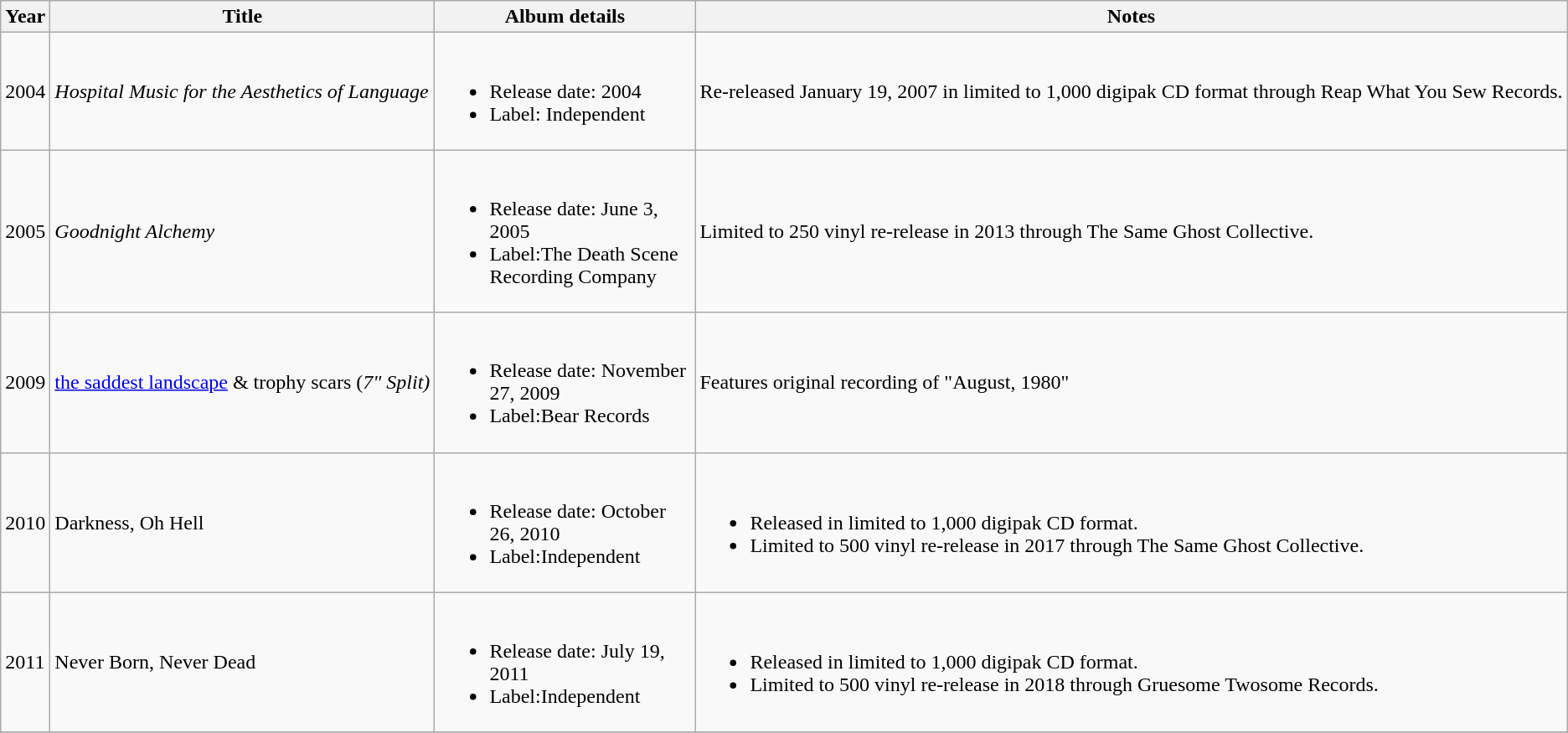<table class="wikitable">
<tr>
<th>Year</th>
<th>Title</th>
<th style="width:200px;">Album details</th>
<th>Notes</th>
</tr>
<tr>
<td>2004</td>
<td><em>Hospital Music for the Aesthetics of Language</em></td>
<td><br><ul><li>Release date: 2004</li><li>Label: Independent</li></ul></td>
<td>Re-released January 19, 2007 in limited to 1,000 digipak CD format through Reap What You Sew Records.</td>
</tr>
<tr>
<td>2005</td>
<td><em>Goodnight Alchemy</em></td>
<td><br><ul><li>Release date: June 3, 2005</li><li>Label:The Death Scene Recording Company</li></ul></td>
<td>Limited to 250 vinyl re-release in 2013 through The Same Ghost Collective.</td>
</tr>
<tr>
<td>2009</td>
<td><a href='#'>the saddest landscape</a> & trophy scars (<em>7" Split)</td>
<td><br><ul><li>Release date: November 27, 2009</li><li>Label:Bear Records</li></ul></td>
<td>Features original recording of "August, 1980"</td>
</tr>
<tr>
<td>2010</td>
<td></em>Darkness, Oh Hell<em></td>
<td><br><ul><li>Release date: October 26, 2010</li><li>Label:Independent</li></ul></td>
<td><br><ul><li>Released in limited to 1,000 digipak CD format.</li><li>Limited to 500 vinyl re-release in 2017 through The Same Ghost Collective.</li></ul></td>
</tr>
<tr>
<td>2011</td>
<td></em>Never Born, Never Dead<em></td>
<td><br><ul><li>Release date: July 19, 2011</li><li>Label:Independent</li></ul></td>
<td><br><ul><li>Released in limited to 1,000 digipak CD format.</li><li>Limited to 500 vinyl re-release in 2018 through Gruesome Twosome Records.</li></ul></td>
</tr>
<tr>
</tr>
</table>
